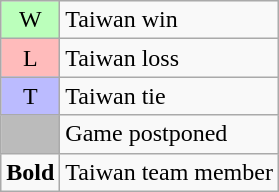<table class="wikitable">
<tr>
<td bgcolor=#bbffbb align=center>W</td>
<td>Taiwan win</td>
</tr>
<tr>
<td bgcolor=#ffbbbb align=center>L</td>
<td>Taiwan loss</td>
</tr>
<tr>
<td bgcolor=#bbbbff align=center>T</td>
<td>Taiwan tie</td>
</tr>
<tr>
<td bgcolor=#bbbbbb> </td>
<td>Game postponed</td>
</tr>
<tr>
<td align=center><strong>Bold</strong></td>
<td>Taiwan team member</td>
</tr>
</table>
